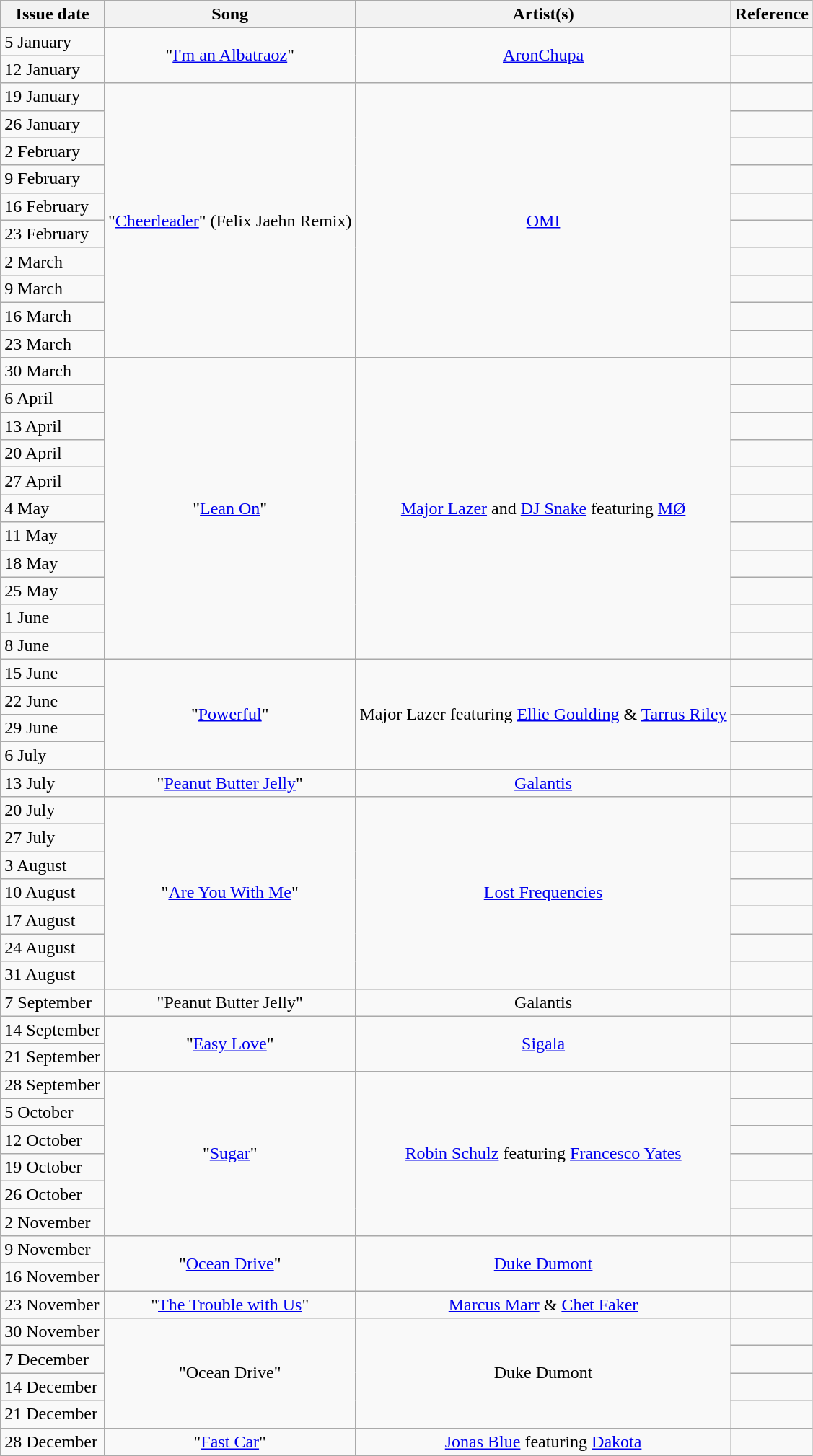<table class="wikitable">
<tr>
<th>Issue date</th>
<th>Song</th>
<th>Artist(s)</th>
<th>Reference</th>
</tr>
<tr>
<td align="left">5 January</td>
<td align="center" rowspan="2">"<a href='#'>I'm an Albatraoz</a>"</td>
<td align="center" rowspan="2"><a href='#'>AronChupa</a></td>
<td align="center"></td>
</tr>
<tr>
<td align="left">12 January</td>
<td align="center"></td>
</tr>
<tr>
<td align="left">19 January</td>
<td align="center" rowspan="10">"<a href='#'>Cheerleader</a>" (Felix Jaehn Remix)</td>
<td align="center" rowspan="10"><a href='#'>OMI</a></td>
<td align="center"></td>
</tr>
<tr>
<td align="left">26 January</td>
<td align="center"></td>
</tr>
<tr>
<td align="left">2 February</td>
<td align="center"></td>
</tr>
<tr>
<td align="left">9 February</td>
<td align="center"></td>
</tr>
<tr>
<td align="left">16 February</td>
<td align="center"></td>
</tr>
<tr>
<td align="left">23 February</td>
<td align="center"></td>
</tr>
<tr>
<td align="left">2 March</td>
<td align="center"></td>
</tr>
<tr>
<td align="left">9 March</td>
<td align="center"></td>
</tr>
<tr>
<td align="left">16 March</td>
<td align="center"></td>
</tr>
<tr>
<td align="left">23 March</td>
<td align="center"></td>
</tr>
<tr>
<td align="left">30 March</td>
<td align="center" rowspan="11">"<a href='#'>Lean On</a>"</td>
<td align="center" rowspan="11"><a href='#'>Major Lazer</a> and <a href='#'>DJ Snake</a> featuring <a href='#'>MØ</a></td>
<td align="center"></td>
</tr>
<tr>
<td align="left">6 April</td>
<td align="center"></td>
</tr>
<tr>
<td align="left">13 April</td>
<td align="center"></td>
</tr>
<tr>
<td align="left">20 April</td>
<td align="center"></td>
</tr>
<tr>
<td align="left">27 April</td>
<td align="center"></td>
</tr>
<tr>
<td align="left">4 May</td>
<td align="center"></td>
</tr>
<tr>
<td align="left">11 May</td>
<td align="center"></td>
</tr>
<tr>
<td align="left">18 May</td>
<td align="center"></td>
</tr>
<tr>
<td align="left">25 May</td>
<td align="center"></td>
</tr>
<tr>
<td align="left">1 June</td>
<td align="center"></td>
</tr>
<tr>
<td align="left">8 June</td>
<td align="center"></td>
</tr>
<tr>
<td align="left">15 June</td>
<td align="center" rowspan="4">"<a href='#'>Powerful</a>"</td>
<td align="center" rowspan="4">Major Lazer featuring <a href='#'>Ellie Goulding</a> & <a href='#'>Tarrus Riley</a></td>
<td align="center"></td>
</tr>
<tr>
<td align="left">22 June</td>
<td align="center"></td>
</tr>
<tr>
<td align="left">29 June</td>
<td align="center"></td>
</tr>
<tr>
<td align="left">6 July</td>
<td align="center"></td>
</tr>
<tr>
<td align="left">13 July</td>
<td align="center">"<a href='#'>Peanut Butter Jelly</a>"</td>
<td align="center"><a href='#'>Galantis</a></td>
<td align="center"></td>
</tr>
<tr>
<td align="left">20 July</td>
<td align="center" rowspan="7">"<a href='#'>Are You With Me</a>"</td>
<td align="center" rowspan="7"><a href='#'>Lost Frequencies</a></td>
<td align="center"></td>
</tr>
<tr>
<td align="left">27 July</td>
<td align="center"></td>
</tr>
<tr>
<td align="left">3 August</td>
<td align="center"></td>
</tr>
<tr>
<td align="left">10 August</td>
<td align="center"></td>
</tr>
<tr>
<td align="left">17 August</td>
<td align="center"></td>
</tr>
<tr>
<td align="left">24 August</td>
<td align="center"></td>
</tr>
<tr>
<td align="left">31 August</td>
<td align="center"></td>
</tr>
<tr>
<td align="left">7 September</td>
<td align="center">"Peanut Butter Jelly"</td>
<td align="center">Galantis</td>
<td align="center"></td>
</tr>
<tr>
<td align="left">14 September</td>
<td align="center" rowspan="2">"<a href='#'>Easy Love</a>"</td>
<td align="center" rowspan="2"><a href='#'>Sigala</a></td>
<td align="center"></td>
</tr>
<tr>
<td align="left">21 September</td>
<td align="center"></td>
</tr>
<tr>
<td align="left">28 September</td>
<td align="center" rowspan="6">"<a href='#'>Sugar</a>"</td>
<td align="center" rowspan="6"><a href='#'>Robin Schulz</a> featuring <a href='#'>Francesco Yates</a></td>
<td align="center"></td>
</tr>
<tr>
<td align="left">5 October</td>
<td align="center"></td>
</tr>
<tr>
<td align="left">12 October</td>
<td align="center"></td>
</tr>
<tr>
<td align="left">19 October</td>
<td align="center"></td>
</tr>
<tr>
<td align="left">26 October</td>
<td align="center"></td>
</tr>
<tr>
<td align="left">2 November</td>
<td align="center"></td>
</tr>
<tr>
<td align="left">9 November</td>
<td align="center" rowspan="2">"<a href='#'>Ocean Drive</a>"</td>
<td align="center" rowspan="2"><a href='#'>Duke Dumont</a></td>
<td align="center"></td>
</tr>
<tr>
<td align="left">16 November</td>
<td align="center"></td>
</tr>
<tr>
<td align="left">23 November</td>
<td align="center">"<a href='#'>The Trouble with Us</a>"</td>
<td align="center"><a href='#'>Marcus Marr</a> & <a href='#'>Chet Faker</a></td>
<td align="center"></td>
</tr>
<tr>
<td align="left">30 November</td>
<td align="center" rowspan="4">"Ocean Drive"</td>
<td align="center" rowspan="4">Duke Dumont</td>
<td align="center"></td>
</tr>
<tr>
<td align="left">7 December</td>
<td align="center"></td>
</tr>
<tr>
<td align="left">14 December</td>
<td align="center"></td>
</tr>
<tr>
<td align="left">21 December</td>
<td align="center"></td>
</tr>
<tr>
<td align="left">28 December</td>
<td align="center">"<a href='#'>Fast Car</a>"</td>
<td align="center"><a href='#'>Jonas Blue</a> featuring <a href='#'>Dakota</a></td>
<td align="center"></td>
</tr>
</table>
